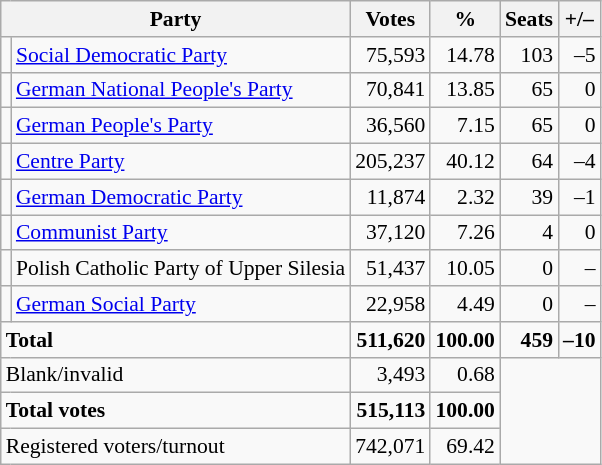<table class=wikitable style="font-size:90%; text-align:right;">
<tr>
<th colspan=2>Party</th>
<th>Votes</th>
<th>%</th>
<th>Seats</th>
<th>+/–</th>
</tr>
<tr>
<td bgcolor=></td>
<td align=left><a href='#'>Social Democratic Party</a></td>
<td>75,593</td>
<td>14.78</td>
<td>103</td>
<td>–5</td>
</tr>
<tr>
<td bgcolor=></td>
<td align=left><a href='#'>German National People's Party</a></td>
<td>70,841</td>
<td>13.85</td>
<td>65</td>
<td>0</td>
</tr>
<tr>
<td bgcolor=></td>
<td align=left><a href='#'>German People's Party</a></td>
<td>36,560</td>
<td>7.15</td>
<td>65</td>
<td>0</td>
</tr>
<tr>
<td bgcolor=></td>
<td align=left><a href='#'>Centre Party</a></td>
<td>205,237</td>
<td>40.12</td>
<td>64</td>
<td>–4</td>
</tr>
<tr>
<td bgcolor=></td>
<td align=left><a href='#'>German Democratic Party</a></td>
<td>11,874</td>
<td>2.32</td>
<td>39</td>
<td>–1</td>
</tr>
<tr>
<td bgcolor=></td>
<td align=left><a href='#'>Communist Party</a></td>
<td>37,120</td>
<td>7.26</td>
<td>4</td>
<td>0</td>
</tr>
<tr>
<td></td>
<td align=left>Polish Catholic Party of Upper Silesia</td>
<td>51,437</td>
<td>10.05</td>
<td>0</td>
<td>–</td>
</tr>
<tr>
<td bgcolor=></td>
<td align=left><a href='#'>German Social Party</a></td>
<td>22,958</td>
<td>4.49</td>
<td>0</td>
<td>–</td>
</tr>
<tr>
<td align=left colspan=2><strong>Total</strong></td>
<td><strong>511,620</strong></td>
<td><strong>100.00</strong></td>
<td><strong>459</strong></td>
<td><strong>–10</strong></td>
</tr>
<tr>
<td align=left colspan=2>Blank/invalid</td>
<td>3,493</td>
<td>0.68</td>
<td rowspan=3 colspan=2></td>
</tr>
<tr>
<td align=left colspan=2><strong>Total votes</strong></td>
<td><strong>515,113</strong></td>
<td><strong>100.00</strong></td>
</tr>
<tr>
<td align=left colspan=2>Registered voters/turnout</td>
<td>742,071</td>
<td>69.42</td>
</tr>
</table>
